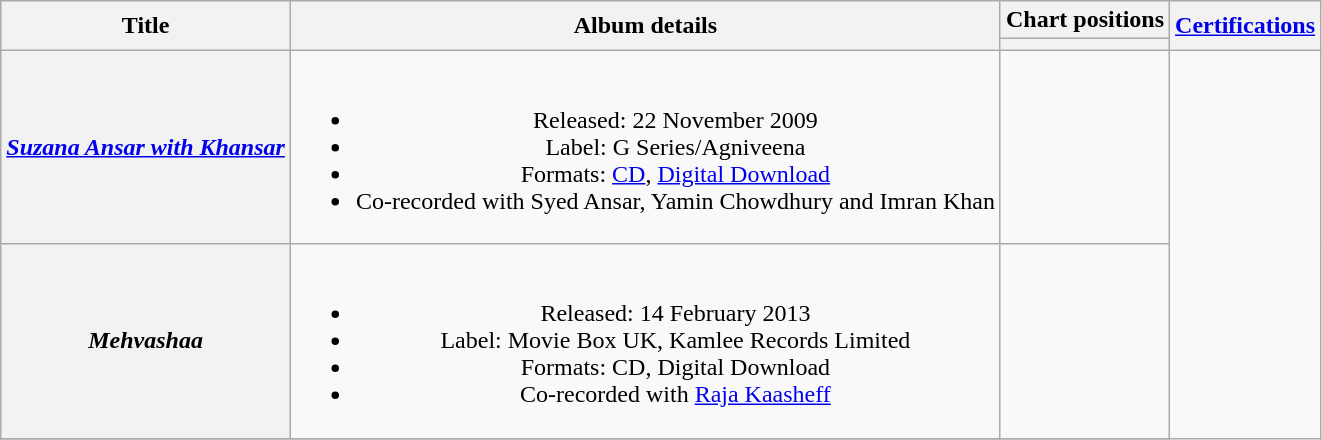<table class="wikitable plainrowheaders" style="text-align:center;">
<tr>
<th scope="col" rowspan="2">Title</th>
<th scope="col" rowspan="2">Album details</th>
<th scope="col">Chart positions</th>
<th scope="col" rowspan="2"><a href='#'>Certifications</a></th>
</tr>
<tr>
<th></th>
</tr>
<tr>
<th scope="row"><em><a href='#'>Suzana Ansar with Khansar</a></em></th>
<td><br><ul><li>Released: 22 November 2009</li><li>Label: G Series/Agniveena</li><li>Formats: <a href='#'>CD</a>, <a href='#'>Digital Download</a></li><li>Co-recorded with Syed Ansar, Yamin Chowdhury and Imran Khan</li></ul></td>
<td></td>
</tr>
<tr>
<th scope="row"><em>Mehvashaa</em></th>
<td><br><ul><li>Released: 14 February 2013</li><li>Label: Movie Box UK, Kamlee Records Limited</li><li>Formats: CD, Digital Download</li><li>Co-recorded with <a href='#'>Raja Kaasheff</a></li></ul></td>
<td></td>
</tr>
<tr>
</tr>
</table>
